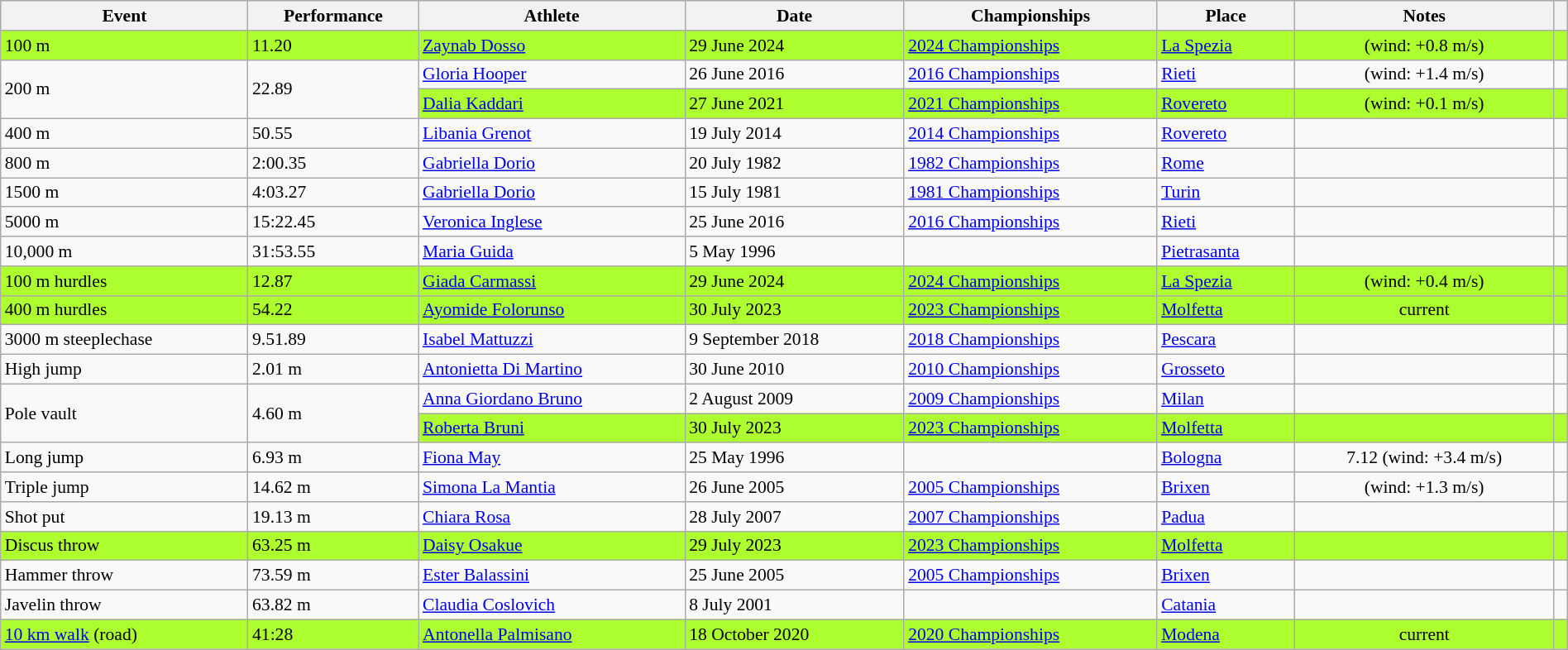<table class="wikitable sortable" style="font-size:90%; width: 100%;">
<tr>
<th>Event</th>
<th>Performance</th>
<th>Athlete</th>
<th>Date</th>
<th>Championships</th>
<th>Place</th>
<th>Notes</th>
<th></th>
</tr>
<tr bgcolor=GreenYellow>
<td>100 m</td>
<td>11.20</td>
<td><a href='#'>Zaynab Dosso</a></td>
<td>29 June 2024</td>
<td><a href='#'>2024 Championships</a></td>
<td><a href='#'>La Spezia</a></td>
<td align=center>(wind: +0.8 m/s)</td>
<td align=center></td>
</tr>
<tr>
<td rowspan=2>200 m</td>
<td rowspan=2>22.89</td>
<td><a href='#'>Gloria Hooper</a></td>
<td>26 June 2016</td>
<td><a href='#'>2016 Championships</a></td>
<td><a href='#'>Rieti</a></td>
<td align=center>(wind: +1.4 m/s)</td>
<td align=center></td>
</tr>
<tr>
<td bgcolor=GreenYellow><a href='#'>Dalia Kaddari</a></td>
<td bgcolor=GreenYellow>27 June 2021</td>
<td bgcolor=GreenYellow><a href='#'>2021 Championships</a></td>
<td bgcolor=GreenYellow><a href='#'>Rovereto</a></td>
<td bgcolor=GreenYellow align=center>(wind: +0.1 m/s)</td>
<td bgcolor=GreenYellow align=center></td>
</tr>
<tr>
<td>400 m</td>
<td>50.55</td>
<td><a href='#'>Libania Grenot</a></td>
<td>19 July 2014</td>
<td><a href='#'>2014 Championships</a></td>
<td><a href='#'>Rovereto</a></td>
<td align=center></td>
<td align=center></td>
</tr>
<tr>
<td>800 m</td>
<td>2:00.35</td>
<td><a href='#'>Gabriella Dorio</a></td>
<td>20 July 1982</td>
<td><a href='#'>1982 Championships</a></td>
<td><a href='#'>Rome</a></td>
<td align=center></td>
<td align=center></td>
</tr>
<tr>
<td>1500 m</td>
<td>4:03.27</td>
<td><a href='#'>Gabriella Dorio</a></td>
<td>15 July 1981</td>
<td><a href='#'>1981 Championships</a></td>
<td><a href='#'>Turin</a></td>
<td align=center></td>
<td align=center></td>
</tr>
<tr>
<td>5000 m</td>
<td>15:22.45</td>
<td><a href='#'>Veronica Inglese</a></td>
<td>25 June 2016</td>
<td><a href='#'>2016 Championships</a></td>
<td><a href='#'>Rieti</a></td>
<td align=center></td>
<td align=center></td>
</tr>
<tr>
<td>10,000 m</td>
<td>31:53.55</td>
<td><a href='#'>Maria Guida</a></td>
<td>5 May 1996</td>
<td></td>
<td><a href='#'>Pietrasanta</a></td>
<td align=center></td>
<td align=center></td>
</tr>
<tr bgcolor=GreenYellow>
<td>100 m hurdles</td>
<td>12.87</td>
<td><a href='#'>Giada Carmassi</a></td>
<td>29 June 2024</td>
<td><a href='#'>2024 Championships</a></td>
<td><a href='#'>La Spezia</a></td>
<td align=center>(wind: +0.4 m/s)</td>
<td align=center></td>
</tr>
<tr bgcolor=GreenYellow>
<td>400 m hurdles</td>
<td>54.22</td>
<td><a href='#'>Ayomide Folorunso</a></td>
<td>30 July 2023</td>
<td><a href='#'>2023 Championships</a></td>
<td><a href='#'>Molfetta</a></td>
<td align=center>current </td>
<td align=center></td>
</tr>
<tr>
<td>3000 m steeplechase</td>
<td>9.51.89</td>
<td><a href='#'>Isabel Mattuzzi</a></td>
<td>9 September 2018</td>
<td><a href='#'>2018 Championships</a></td>
<td><a href='#'>Pescara</a></td>
<td align=center></td>
<td align=center></td>
</tr>
<tr>
<td>High jump</td>
<td>2.01 m</td>
<td><a href='#'>Antonietta Di Martino</a></td>
<td>30 June 2010</td>
<td><a href='#'>2010 Championships</a></td>
<td><a href='#'>Grosseto</a></td>
<td align=center></td>
<td align=center></td>
</tr>
<tr>
<td rowspan=2>Pole vault</td>
<td rowspan=2>4.60 m</td>
<td><a href='#'>Anna Giordano Bruno</a></td>
<td>2 August 2009</td>
<td><a href='#'>2009 Championships</a></td>
<td><a href='#'>Milan</a></td>
<td align=center></td>
<td align=center></td>
</tr>
<tr bgcolor=GreenYellow>
<td><a href='#'>Roberta Bruni</a></td>
<td>30 July 2023</td>
<td><a href='#'>2023 Championships</a></td>
<td><a href='#'>Molfetta</a></td>
<td align=center></td>
<td align=center></td>
</tr>
<tr>
<td>Long jump</td>
<td>6.93 m</td>
<td><a href='#'>Fiona May</a></td>
<td>25 May 1996</td>
<td></td>
<td><a href='#'>Bologna</a></td>
<td align=center>7.12 (wind: +3.4 m/s)</td>
<td align=center></td>
</tr>
<tr>
<td>Triple jump</td>
<td>14.62 m</td>
<td><a href='#'>Simona La Mantia</a></td>
<td>26 June 2005</td>
<td><a href='#'>2005 Championships</a></td>
<td><a href='#'>Brixen</a></td>
<td align=center>(wind: +1.3 m/s)</td>
<td align=center></td>
</tr>
<tr>
<td>Shot put</td>
<td>19.13 m</td>
<td><a href='#'>Chiara Rosa</a></td>
<td>28 July 2007</td>
<td><a href='#'>2007 Championships</a></td>
<td><a href='#'>Padua</a></td>
<td align=center></td>
<td align=center></td>
</tr>
<tr bgcolor=GreenYellow>
<td>Discus throw</td>
<td>63.25 m</td>
<td><a href='#'>Daisy Osakue</a></td>
<td>29 July 2023</td>
<td><a href='#'>2023 Championships</a></td>
<td><a href='#'>Molfetta</a></td>
<td align=center></td>
<td align=center></td>
</tr>
<tr>
<td>Hammer throw</td>
<td>73.59 m</td>
<td><a href='#'>Ester Balassini</a></td>
<td>25 June 2005</td>
<td><a href='#'>2005 Championships</a></td>
<td><a href='#'>Brixen</a></td>
<td align=center></td>
<td align=center></td>
</tr>
<tr>
<td>Javelin throw</td>
<td>63.82 m</td>
<td><a href='#'>Claudia Coslovich</a></td>
<td>8 July 2001</td>
<td></td>
<td><a href='#'>Catania</a></td>
<td align=center></td>
<td align=center></td>
</tr>
<tr bgcolor=GreenYellow>
<td><a href='#'>10 km walk</a> (road)</td>
<td>41:28</td>
<td><a href='#'>Antonella Palmisano</a></td>
<td>18 October 2020</td>
<td><a href='#'>2020 Championships</a></td>
<td><a href='#'>Modena</a></td>
<td align=center>current </td>
<td></td>
</tr>
</table>
